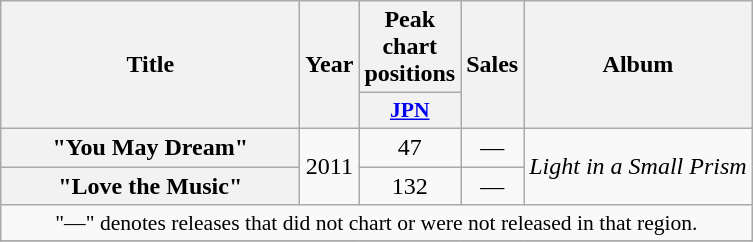<table class="wikitable plainrowheaders" style="text-align:center;">
<tr>
<th scope="col" rowspan="2" style="width:12em;">Title</th>
<th scope="col" rowspan="2">Year</th>
<th scope="col" colspan="1">Peak chart positions</th>
<th scope="col" rowspan="2">Sales</th>
<th scope="col" rowspan="2">Album</th>
</tr>
<tr>
<th scope="col" style="width:3em;font-size:90%;"><a href='#'>JPN</a><br></th>
</tr>
<tr>
<th scope="row">"You May Dream"</th>
<td rowspan="2">2011</td>
<td>47</td>
<td>—</td>
<td rowspan="2"><em>Light in a Small Prism</em></td>
</tr>
<tr>
<th scope="row">"Love the Music"<br></th>
<td>132</td>
<td>—</td>
</tr>
<tr>
<td colspan="5" style="font-size:90%;">"—" denotes releases that did not chart or were not released in that region.</td>
</tr>
<tr>
</tr>
</table>
